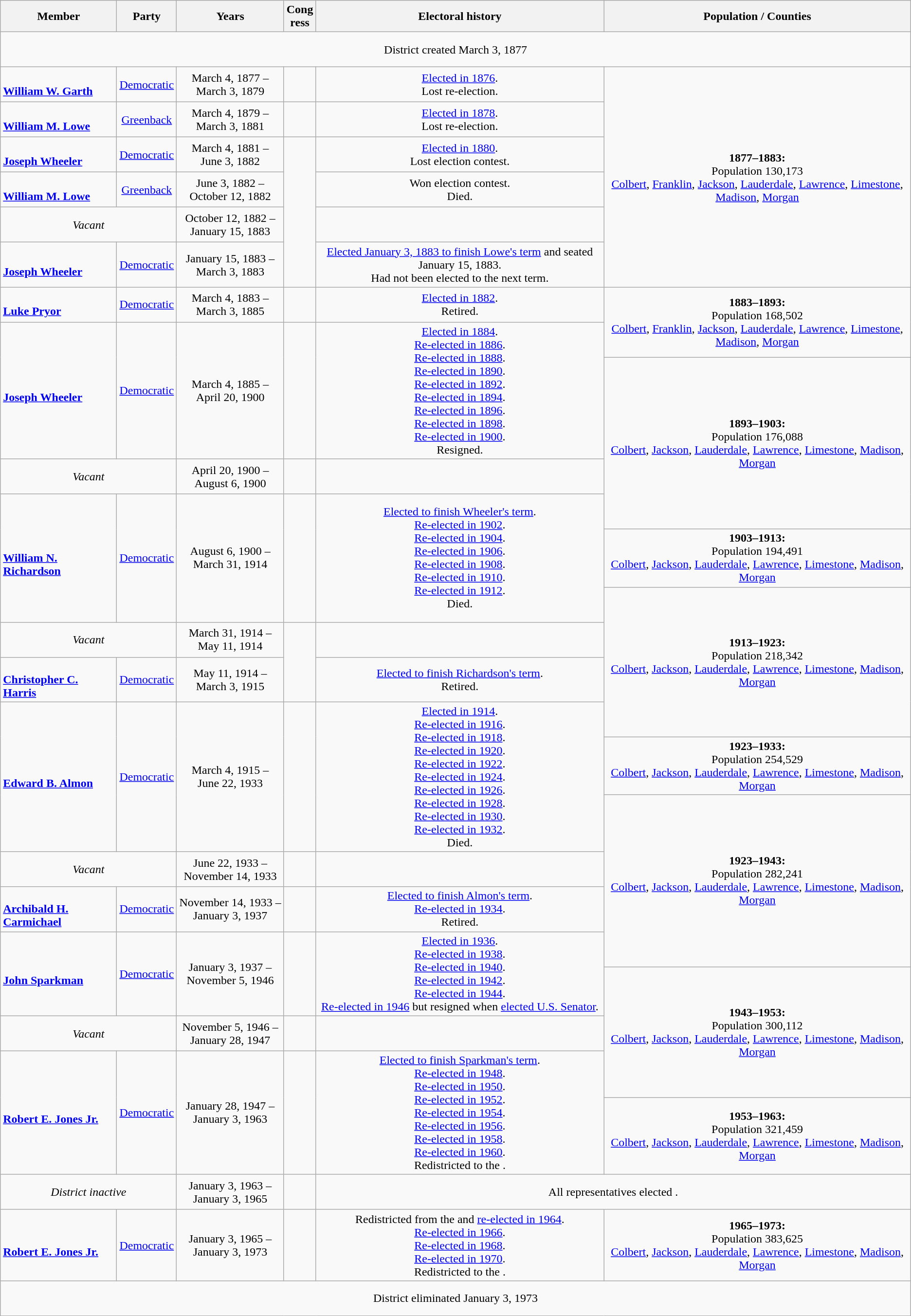<table class=wikitable style="text-align:center">
<tr>
<th>Member</th>
<th>Party</th>
<th>Years</th>
<th>Cong<br>ress</th>
<th>Electoral history</th>
<th>Population / Counties</th>
</tr>
<tr style="height:3em">
<td colspan=6>District created March 3, 1877</td>
</tr>
<tr style="height:3em">
<td align=left><br><strong><a href='#'>William W. Garth</a></strong><br></td>
<td><a href='#'>Democratic</a></td>
<td nowrap>March 4, 1877 –<br>March 3, 1879</td>
<td></td>
<td><a href='#'>Elected in 1876</a>.<br>Lost re-election.</td>
<td rowspan=6><strong>1877–1883:</strong><br>Population 130,173<br><a href='#'>Colbert</a>, <a href='#'>Franklin</a>, <a href='#'>Jackson</a>, <a href='#'>Lauderdale</a>, <a href='#'>Lawrence</a>, <a href='#'>Limestone</a>, <a href='#'>Madison</a>, <a href='#'>Morgan</a></td>
</tr>
<tr style="height:3em">
<td align=left><br><strong><a href='#'>William M. Lowe</a></strong><br></td>
<td><a href='#'>Greenback</a></td>
<td nowrap>March 4, 1879 –<br>March 3, 1881</td>
<td></td>
<td><a href='#'>Elected in 1878</a>.<br>Lost re-election.</td>
</tr>
<tr style="height:3em">
<td align=left><br><strong><a href='#'>Joseph Wheeler</a></strong><br></td>
<td><a href='#'>Democratic</a></td>
<td nowrap>March 4, 1881 –<br>June 3, 1882</td>
<td rowspan=4></td>
<td><a href='#'>Elected in 1880</a>.<br>Lost election contest.</td>
</tr>
<tr style="height:3em">
<td align=left><br><strong><a href='#'>William M. Lowe</a></strong><br></td>
<td><a href='#'>Greenback</a></td>
<td nowrap>June 3, 1882 –<br>October 12, 1882</td>
<td>Won election contest.<br>Died.</td>
</tr>
<tr style="height:3em">
<td colspan=2><em>Vacant</em></td>
<td nowrap>October 12, 1882 –<br>January 15, 1883</td>
</tr>
<tr style="height:3em">
<td align=left><br><strong><a href='#'>Joseph Wheeler</a></strong><br></td>
<td><a href='#'>Democratic</a></td>
<td nowrap>January 15, 1883 –<br>March 3, 1883</td>
<td><a href='#'>Elected January 3, 1883 to finish Lowe's term</a> and seated January 15, 1883.<br>Had not been elected to the next term.</td>
</tr>
<tr style="height:3em">
<td align=left><br><strong><a href='#'>Luke Pryor</a></strong><br></td>
<td><a href='#'>Democratic</a></td>
<td nowrap>March 4, 1883 –<br>March 3, 1885</td>
<td></td>
<td><a href='#'>Elected in 1882</a>.<br>Retired.</td>
<td rowspan=2><strong>1883–1893:</strong><br>Population 168,502<br><a href='#'>Colbert</a>, <a href='#'>Franklin</a>, <a href='#'>Jackson</a>, <a href='#'>Lauderdale</a>, <a href='#'>Lawrence</a>, <a href='#'>Limestone</a>, <a href='#'>Madison</a>, <a href='#'>Morgan</a></td>
</tr>
<tr style="height:3em">
<td rowspan=2 align=left><br><strong><a href='#'>Joseph Wheeler</a></strong><br></td>
<td rowspan=2 ><a href='#'>Democratic</a></td>
<td rowspan=2 nowrap>March 4, 1885 –<br>April 20, 1900</td>
<td rowspan=2></td>
<td rowspan=2><a href='#'>Elected in 1884</a>.<br><a href='#'>Re-elected in 1886</a>.<br><a href='#'>Re-elected in 1888</a>.<br><a href='#'>Re-elected in 1890</a>.<br><a href='#'>Re-elected in 1892</a>.<br><a href='#'>Re-elected in 1894</a>.<br><a href='#'>Re-elected in 1896</a>.<br><a href='#'>Re-elected in 1898</a>.<br><a href='#'>Re-elected in 1900</a>.<br>Resigned.</td>
</tr>
<tr style="height:3em">
<td rowspan=3><strong>1893–1903:</strong><br>Population 176,088<br><a href='#'>Colbert</a>, <a href='#'>Jackson</a>, <a href='#'>Lauderdale</a>, <a href='#'>Lawrence</a>, <a href='#'>Limestone</a>, <a href='#'>Madison</a>, <a href='#'>Morgan</a></td>
</tr>
<tr style="height:3em">
<td colspan=2><em>Vacant</em></td>
<td nowrap>April 20, 1900 –<br>August 6, 1900</td>
<td></td>
</tr>
<tr style="height:3em">
<td rowspan=3 align=left><br><strong><a href='#'>William N. Richardson</a></strong><br></td>
<td rowspan=3 ><a href='#'>Democratic</a></td>
<td rowspan=3 nowrap>August 6, 1900 –<br>March 31, 1914</td>
<td rowspan=3></td>
<td rowspan=3><a href='#'>Elected to finish Wheeler's term</a>.<br><a href='#'>Re-elected in 1902</a>.<br><a href='#'>Re-elected in 1904</a>.<br><a href='#'>Re-elected in 1906</a>.<br><a href='#'>Re-elected in 1908</a>.<br><a href='#'>Re-elected in 1910</a>.<br><a href='#'>Re-elected in 1912</a>.<br>Died.</td>
</tr>
<tr style="height:3em">
<td><strong>1903–1913:</strong><br>Population 194,491<br><a href='#'>Colbert</a>, <a href='#'>Jackson</a>, <a href='#'>Lauderdale</a>, <a href='#'>Lawrence</a>, <a href='#'>Limestone</a>, <a href='#'>Madison</a>, <a href='#'>Morgan</a></td>
</tr>
<tr style="height:3em">
<td rowspan=4><strong>1913–1923:</strong><br>Population 218,342<br><a href='#'>Colbert</a>, <a href='#'>Jackson</a>, <a href='#'>Lauderdale</a>, <a href='#'>Lawrence</a>, <a href='#'>Limestone</a>, <a href='#'>Madison</a>, <a href='#'>Morgan</a></td>
</tr>
<tr style="height:3em">
<td colspan=2><em>Vacant</em></td>
<td nowrap>March 31, 1914 –<br>May 11, 1914</td>
<td rowspan=2></td>
</tr>
<tr style="height:3em">
<td align=left><br><strong><a href='#'>Christopher C. Harris</a></strong><br></td>
<td><a href='#'>Democratic</a></td>
<td nowrap>May 11, 1914 –<br>March 3, 1915</td>
<td><a href='#'>Elected to finish Richardson's term</a>.<br>Retired.</td>
</tr>
<tr style="height:3em">
<td rowspan=3 align=left><br><strong><a href='#'>Edward B. Almon</a></strong><br></td>
<td rowspan=3 ><a href='#'>Democratic</a></td>
<td rowspan=3 nowrap>March 4, 1915 –<br>June 22, 1933</td>
<td rowspan=3></td>
<td rowspan=3><a href='#'>Elected in 1914</a>.<br><a href='#'>Re-elected in 1916</a>.<br><a href='#'>Re-elected in 1918</a>.<br><a href='#'>Re-elected in 1920</a>.<br><a href='#'>Re-elected in 1922</a>.<br><a href='#'>Re-elected in 1924</a>.<br><a href='#'>Re-elected in 1926</a>.<br><a href='#'>Re-elected in 1928</a>.<br><a href='#'>Re-elected in 1930</a>.<br><a href='#'>Re-elected in 1932</a>.<br>Died.</td>
</tr>
<tr style="height:3em">
<td><strong>1923–1933:</strong><br>Population 254,529<br><a href='#'>Colbert</a>, <a href='#'>Jackson</a>, <a href='#'>Lauderdale</a>, <a href='#'>Lawrence</a>, <a href='#'>Limestone</a>, <a href='#'>Madison</a>, <a href='#'>Morgan</a></td>
</tr>
<tr style="height:3em">
<td rowspan=4><strong>1923–1943:</strong><br>Population 282,241<br><a href='#'>Colbert</a>, <a href='#'>Jackson</a>, <a href='#'>Lauderdale</a>, <a href='#'>Lawrence</a>, <a href='#'>Limestone</a>, <a href='#'>Madison</a>, <a href='#'>Morgan</a></td>
</tr>
<tr style="height:3em"}>
<td colspan=2><em>Vacant</em></td>
<td nowrap>June 22, 1933 –<br>November 14, 1933</td>
<td></td>
</tr>
<tr style="height:3em">
<td align=left><br><strong><a href='#'>Archibald H. Carmichael</a></strong><br></td>
<td><a href='#'>Democratic</a></td>
<td nowrap>November 14, 1933 –<br>January 3, 1937</td>
<td></td>
<td><a href='#'>Elected to finish Almon's term</a>.<br><a href='#'>Re-elected in 1934</a>.<br>Retired.</td>
</tr>
<tr style="height:3em">
<td rowspan=2 align=left><br><strong><a href='#'>John Sparkman</a></strong><br></td>
<td rowspan=2 ><a href='#'>Democratic</a></td>
<td rowspan=2 nowrap>January 3, 1937 –<br>November 5, 1946</td>
<td rowspan=2></td>
<td rowspan=2><a href='#'>Elected in 1936</a>.<br><a href='#'>Re-elected in 1938</a>.<br><a href='#'>Re-elected in 1940</a>.<br><a href='#'>Re-elected in 1942</a>.<br><a href='#'>Re-elected in 1944</a>.<br><a href='#'>Re-elected in 1946</a> but resigned when <a href='#'>elected U.S. Senator</a>.</td>
</tr>
<tr style="height:3em">
<td rowspan=3><strong>1943–1953:</strong><br>Population 300,112<br><a href='#'>Colbert</a>, <a href='#'>Jackson</a>, <a href='#'>Lauderdale</a>, <a href='#'>Lawrence</a>, <a href='#'>Limestone</a>, <a href='#'>Madison</a>, <a href='#'>Morgan</a></td>
</tr>
<tr style="height:3em">
<td colspan=2><em>Vacant</em></td>
<td nowrap>November 5, 1946 –<br>January 28, 1947</td>
<td></td>
</tr>
<tr style="height:3em">
<td rowspan=2 align=left><br><strong><a href='#'>Robert E. Jones Jr.</a></strong><br></td>
<td rowspan=2 ><a href='#'>Democratic</a></td>
<td rowspan=2 nowrap>January 28, 1947 –<br>January 3, 1963</td>
<td rowspan=2></td>
<td rowspan=2><a href='#'>Elected to finish Sparkman's term</a>.<br><a href='#'>Re-elected in 1948</a>.<br><a href='#'>Re-elected in 1950</a>.<br><a href='#'>Re-elected in 1952</a>.<br><a href='#'>Re-elected in 1954</a>.<br><a href='#'>Re-elected in 1956</a>.<br><a href='#'>Re-elected in 1958</a>.<br><a href='#'>Re-elected in 1960</a>.<br>Redistricted to the .</td>
</tr>
<tr style="height:3em">
<td><strong>1953–1963:</strong><br>Population 321,459<br><a href='#'>Colbert</a>, <a href='#'>Jackson</a>, <a href='#'>Lauderdale</a>, <a href='#'>Lawrence</a>, <a href='#'>Limestone</a>, <a href='#'>Madison</a>, <a href='#'>Morgan</a></td>
</tr>
<tr style="height:3em">
<td colspan=2><em>District inactive</em></td>
<td nowrap>January 3, 1963 –<br>January 3, 1965</td>
<td></td>
<td colspan=2>All representatives elected .</td>
</tr>
<tr style="height:3em">
<td align=left><br><strong><a href='#'>Robert E. Jones Jr.</a></strong><br></td>
<td><a href='#'>Democratic</a></td>
<td nowrap>January 3, 1965 –<br>January 3, 1973</td>
<td></td>
<td>Redistricted from the  and <a href='#'>re-elected in 1964</a>.<br><a href='#'>Re-elected in 1966</a>.<br><a href='#'>Re-elected in 1968</a>.<br><a href='#'>Re-elected in 1970</a>.<br>Redistricted to the .</td>
<td><strong>1965–1973:</strong><br>Population 383,625<br><a href='#'>Colbert</a>, <a href='#'>Jackson</a>, <a href='#'>Lauderdale</a>, <a href='#'>Lawrence</a>, <a href='#'>Limestone</a>, <a href='#'>Madison</a>, <a href='#'>Morgan</a></td>
</tr>
<tr style="height:3em">
<td colspan=6>District eliminated January 3, 1973</td>
</tr>
</table>
